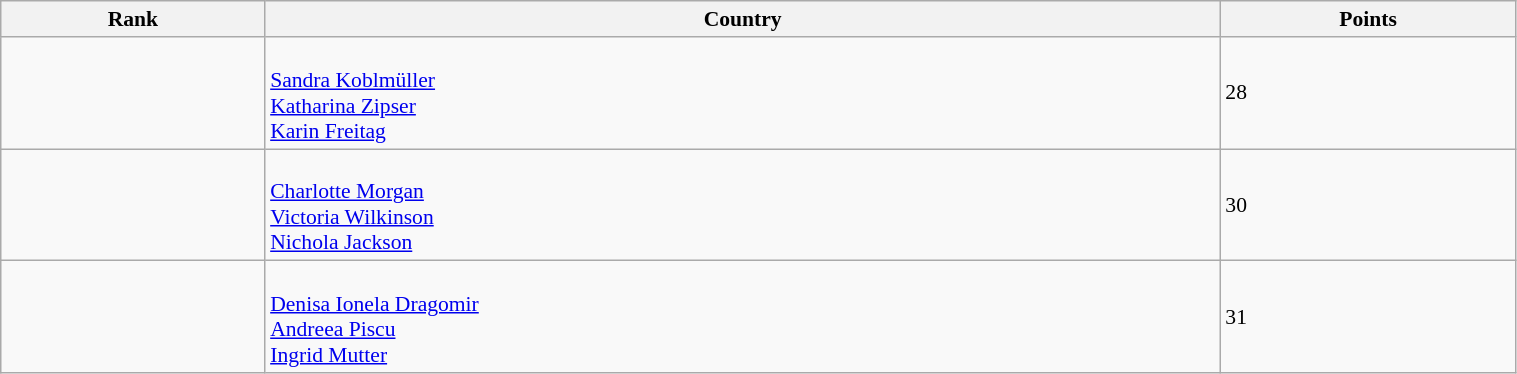<table class="wikitable" width=80% style="font-size:90%; text-align:left;">
<tr>
<th>Rank</th>
<th>Country</th>
<th>Points</th>
</tr>
<tr>
<td align="center"></td>
<td><br><a href='#'>Sandra Koblmüller</a><br><a href='#'>Katharina Zipser</a><br><a href='#'>Karin Freitag</a></td>
<td>28</td>
</tr>
<tr>
<td align="center"></td>
<td><br><a href='#'>Charlotte Morgan</a><br><a href='#'>Victoria Wilkinson</a><br><a href='#'>Nichola Jackson</a></td>
<td>30</td>
</tr>
<tr>
<td align="center"></td>
<td><br><a href='#'>Denisa Ionela Dragomir</a><br><a href='#'>Andreea Piscu</a><br><a href='#'>Ingrid Mutter</a></td>
<td>31</td>
</tr>
</table>
